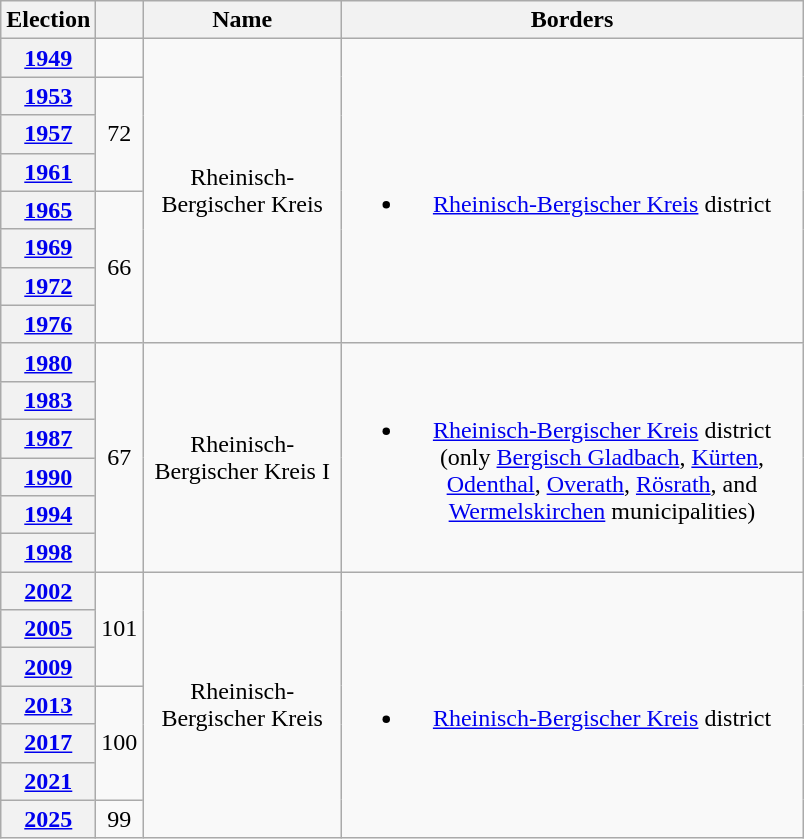<table class=wikitable style="text-align:center">
<tr>
<th>Election</th>
<th></th>
<th width=125px>Name</th>
<th width=300px>Borders</th>
</tr>
<tr>
<th><a href='#'>1949</a></th>
<td></td>
<td rowspan=8>Rheinisch-Bergischer Kreis</td>
<td rowspan=8><br><ul><li><a href='#'>Rheinisch-Bergischer Kreis</a> district</li></ul></td>
</tr>
<tr>
<th><a href='#'>1953</a></th>
<td rowspan=3>72</td>
</tr>
<tr>
<th><a href='#'>1957</a></th>
</tr>
<tr>
<th><a href='#'>1961</a></th>
</tr>
<tr>
<th><a href='#'>1965</a></th>
<td rowspan=4>66</td>
</tr>
<tr>
<th><a href='#'>1969</a></th>
</tr>
<tr>
<th><a href='#'>1972</a></th>
</tr>
<tr>
<th><a href='#'>1976</a></th>
</tr>
<tr>
<th><a href='#'>1980</a></th>
<td rowspan=6>67</td>
<td rowspan=6>Rheinisch-Bergischer Kreis I</td>
<td rowspan=6><br><ul><li><a href='#'>Rheinisch-Bergischer Kreis</a> district (only <a href='#'>Bergisch Gladbach</a>, <a href='#'>Kürten</a>, <a href='#'>Odenthal</a>, <a href='#'>Overath</a>, <a href='#'>Rösrath</a>, and <a href='#'>Wermelskirchen</a> municipalities)</li></ul></td>
</tr>
<tr>
<th><a href='#'>1983</a></th>
</tr>
<tr>
<th><a href='#'>1987</a></th>
</tr>
<tr>
<th><a href='#'>1990</a></th>
</tr>
<tr>
<th><a href='#'>1994</a></th>
</tr>
<tr>
<th><a href='#'>1998</a></th>
</tr>
<tr>
<th><a href='#'>2002</a></th>
<td rowspan=3>101</td>
<td rowspan=7>Rheinisch-Bergischer Kreis</td>
<td rowspan=7><br><ul><li><a href='#'>Rheinisch-Bergischer Kreis</a> district</li></ul></td>
</tr>
<tr>
<th><a href='#'>2005</a></th>
</tr>
<tr>
<th><a href='#'>2009</a></th>
</tr>
<tr>
<th><a href='#'>2013</a></th>
<td rowspan=3>100</td>
</tr>
<tr>
<th><a href='#'>2017</a></th>
</tr>
<tr>
<th><a href='#'>2021</a></th>
</tr>
<tr>
<th><a href='#'>2025</a></th>
<td>99</td>
</tr>
</table>
